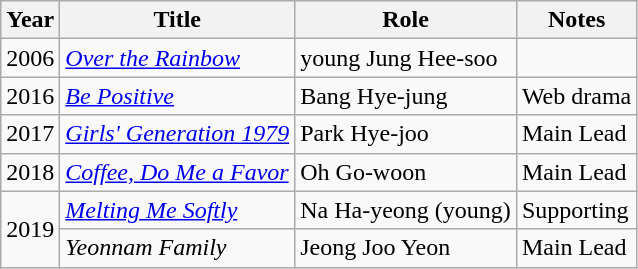<table class="wikitable">
<tr>
<th>Year</th>
<th>Title</th>
<th>Role</th>
<th>Notes</th>
</tr>
<tr>
<td>2006</td>
<td><a href='#'><em>Over the Rainbow</em></a></td>
<td>young Jung Hee-soo</td>
<td></td>
</tr>
<tr>
<td>2016</td>
<td><em><a href='#'>Be Positive</a></em></td>
<td>Bang Hye-jung</td>
<td>Web drama</td>
</tr>
<tr>
<td>2017</td>
<td><em><a href='#'>Girls' Generation 1979</a></em></td>
<td>Park Hye-joo</td>
<td>Main Lead</td>
</tr>
<tr>
<td>2018</td>
<td><em><a href='#'>Coffee, Do Me a Favor</a></em></td>
<td>Oh Go-woon</td>
<td>Main Lead</td>
</tr>
<tr>
<td rowspan="2">2019</td>
<td><em><a href='#'>Melting Me Softly</a></em></td>
<td>Na Ha-yeong (young)</td>
<td>Supporting</td>
</tr>
<tr>
<td><em>Yeonnam Family</em></td>
<td>Jeong Joo Yeon</td>
<td>Main Lead</td>
</tr>
</table>
